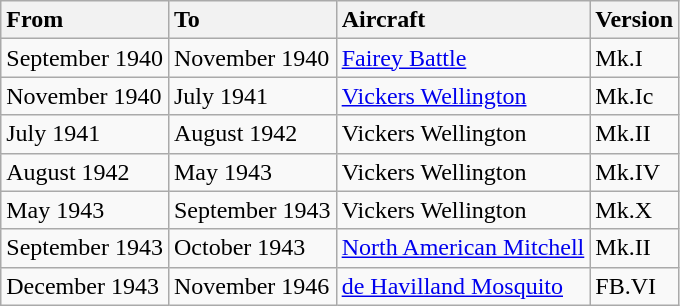<table class="wikitable">
<tr>
<th style="text-align: left;">From</th>
<th style="text-align: left;">To</th>
<th style="text-align: left;">Aircraft</th>
<th style="text-align: left;">Version</th>
</tr>
<tr>
<td>September 1940</td>
<td>November 1940</td>
<td><a href='#'>Fairey Battle</a></td>
<td>Mk.I</td>
</tr>
<tr>
<td>November 1940</td>
<td>July 1941</td>
<td><a href='#'>Vickers Wellington</a></td>
<td>Mk.Ic</td>
</tr>
<tr>
<td>July 1941</td>
<td>August 1942</td>
<td>Vickers Wellington</td>
<td>Mk.II</td>
</tr>
<tr>
<td>August 1942</td>
<td>May 1943</td>
<td>Vickers Wellington</td>
<td>Mk.IV</td>
</tr>
<tr>
<td>May 1943</td>
<td>September 1943</td>
<td>Vickers Wellington</td>
<td>Mk.X</td>
</tr>
<tr>
<td>September 1943</td>
<td>October 1943</td>
<td><a href='#'>North American Mitchell</a></td>
<td>Mk.II</td>
</tr>
<tr>
<td>December 1943</td>
<td>November 1946</td>
<td><a href='#'>de Havilland Mosquito</a></td>
<td>FB.VI</td>
</tr>
</table>
